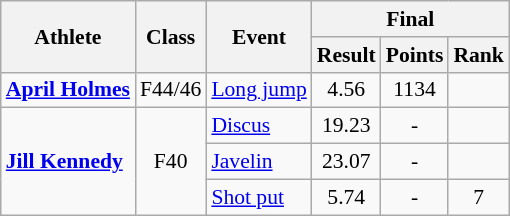<table class=wikitable style="font-size:90%">
<tr>
<th rowspan="2">Athlete</th>
<th rowspan="2">Class</th>
<th rowspan="2">Event</th>
<th colspan="3">Final</th>
</tr>
<tr>
<th>Result</th>
<th>Points</th>
<th>Rank</th>
</tr>
<tr>
<td><strong><a href='#'>April Holmes</a></strong></td>
<td style="text-align:center;">F44/46</td>
<td><a href='#'>Long jump</a></td>
<td style="text-align:center;">4.56</td>
<td style="text-align:center;">1134</td>
<td style="text-align:center;"></td>
</tr>
<tr>
<td rowspan="3"><strong><a href='#'>Jill Kennedy</a></strong></td>
<td rowspan="3" style="text-align:center;">F40</td>
<td><a href='#'>Discus</a></td>
<td style="text-align:center;">19.23</td>
<td style="text-align:center;">-</td>
<td style="text-align:center;"></td>
</tr>
<tr>
<td><a href='#'>Javelin</a></td>
<td style="text-align:center;">23.07</td>
<td style="text-align:center;">-</td>
<td style="text-align:center;"></td>
</tr>
<tr>
<td><a href='#'>Shot put</a></td>
<td style="text-align:center;">5.74</td>
<td style="text-align:center;">-</td>
<td style="text-align:center;">7</td>
</tr>
</table>
